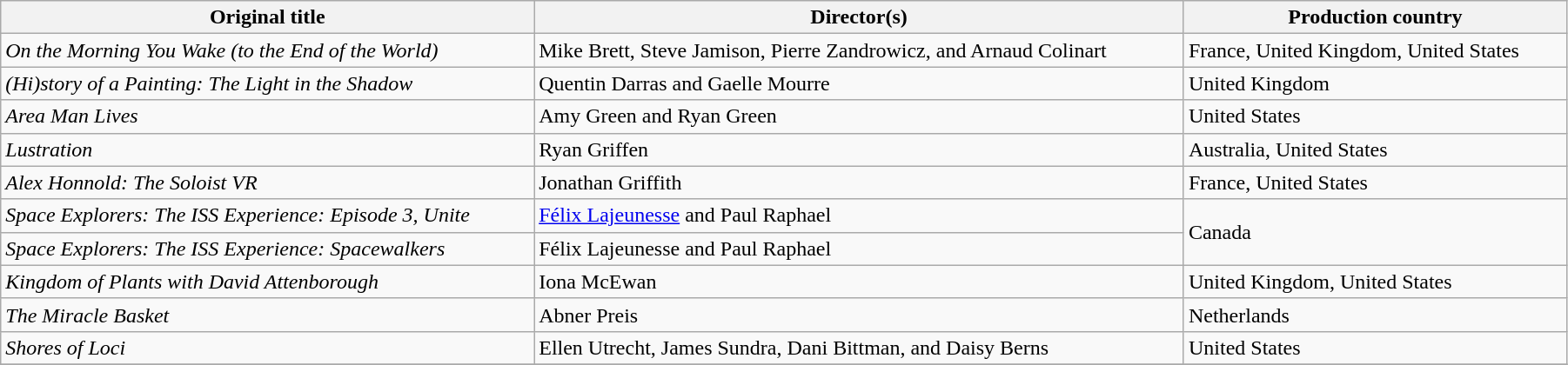<table class="sortable wikitable" style="width:95%; margin-bottom:2px">
<tr>
<th>Original title</th>
<th>Director(s)</th>
<th>Production country</th>
</tr>
<tr>
<td><em>On the Morning You Wake (to the End of the World)</em></td>
<td>Mike Brett, Steve Jamison, Pierre Zandrowicz, and Arnaud Colinart</td>
<td>France, United Kingdom, United States</td>
</tr>
<tr>
<td><em>(Hi)story of a Painting: The Light in the Shadow</em></td>
<td>Quentin Darras and Gaelle Mourre</td>
<td>United Kingdom</td>
</tr>
<tr>
<td><em>Area Man Lives</em></td>
<td>Amy Green and Ryan Green</td>
<td>United States</td>
</tr>
<tr>
<td><em>Lustration</em></td>
<td>Ryan Griffen</td>
<td>Australia, United States</td>
</tr>
<tr>
<td><em>Alex Honnold: The Soloist VR</em></td>
<td>Jonathan Griffith</td>
<td>France, United States</td>
</tr>
<tr>
<td><em>Space Explorers: The ISS Experience: Episode 3, Unite</em></td>
<td><a href='#'>Félix Lajeunesse</a> and Paul Raphael</td>
<td rowspan="2">Canada</td>
</tr>
<tr>
<td><em>Space Explorers: The ISS Experience: Spacewalkers</em></td>
<td>Félix Lajeunesse and Paul Raphael</td>
</tr>
<tr>
<td><em>Kingdom of Plants with David Attenborough</em></td>
<td>Iona McEwan</td>
<td>United Kingdom, United States</td>
</tr>
<tr>
<td><em>The Miracle Basket</em></td>
<td>Abner Preis</td>
<td>Netherlands</td>
</tr>
<tr>
<td><em>Shores of Loci</em></td>
<td>Ellen Utrecht, James Sundra, Dani Bittman, and Daisy Berns</td>
<td>United States</td>
</tr>
<tr>
</tr>
</table>
